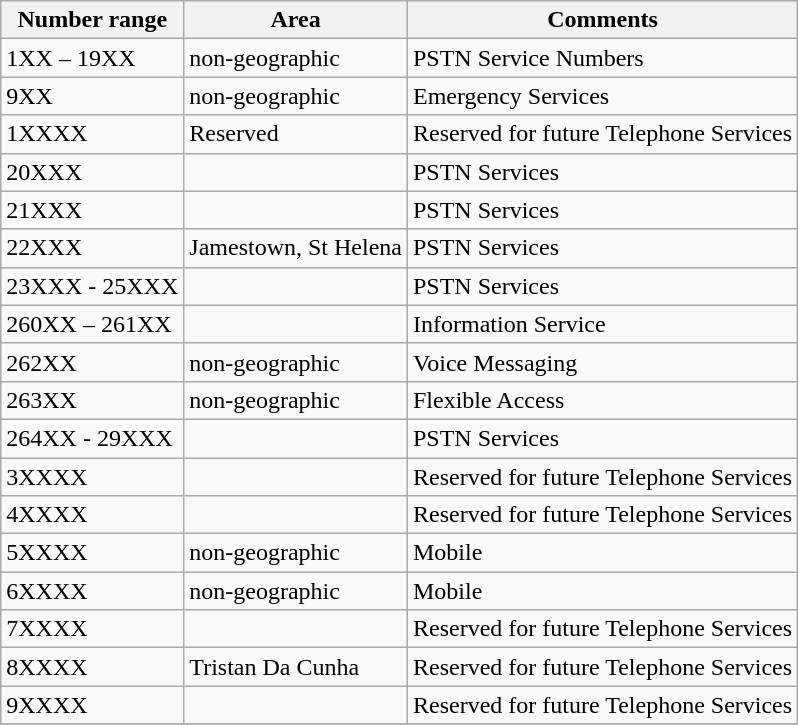<table class="wikitable" border=1>
<tr>
<th>Number range</th>
<th>Area</th>
<th>Comments</th>
</tr>
<tr>
<td>1XX – 19XX</td>
<td>non-geographic</td>
<td>PSTN Service Numbers</td>
</tr>
<tr>
<td>9XX</td>
<td>non-geographic</td>
<td>Emergency Services</td>
</tr>
<tr>
<td>1XXXX</td>
<td>Reserved</td>
<td>Reserved for future Telephone Services</td>
</tr>
<tr>
<td>20XXX</td>
<td></td>
<td>PSTN Services</td>
</tr>
<tr>
<td>21XXX</td>
<td></td>
<td>PSTN Services</td>
</tr>
<tr>
<td>22XXX</td>
<td>Jamestown, St Helena</td>
<td>PSTN Services</td>
</tr>
<tr>
<td>23XXX - 25XXX</td>
<td></td>
<td>PSTN Services</td>
</tr>
<tr>
<td>260XX – 261XX</td>
<td></td>
<td>Information Service</td>
</tr>
<tr>
<td>262XX</td>
<td>non-geographic</td>
<td>Voice Messaging</td>
</tr>
<tr>
<td>263XX</td>
<td>non-geographic</td>
<td>Flexible Access</td>
</tr>
<tr>
<td>264XX - 29XXX</td>
<td></td>
<td>PSTN Services</td>
</tr>
<tr>
<td>3XXXX</td>
<td></td>
<td>Reserved for future Telephone Services</td>
</tr>
<tr>
<td>4XXXX</td>
<td></td>
<td>Reserved for future Telephone Services</td>
</tr>
<tr>
<td>5XXXX</td>
<td>non-geographic</td>
<td>Mobile</td>
</tr>
<tr>
<td>6XXXX</td>
<td>non-geographic</td>
<td>Mobile</td>
</tr>
<tr>
<td>7XXXX</td>
<td></td>
<td>Reserved for future Telephone Services</td>
</tr>
<tr>
<td>8XXXX</td>
<td>Tristan Da Cunha</td>
<td>Reserved for future Telephone Services</td>
</tr>
<tr>
<td>9XXXX</td>
<td></td>
<td>Reserved for future Telephone Services</td>
</tr>
<tr>
</tr>
</table>
